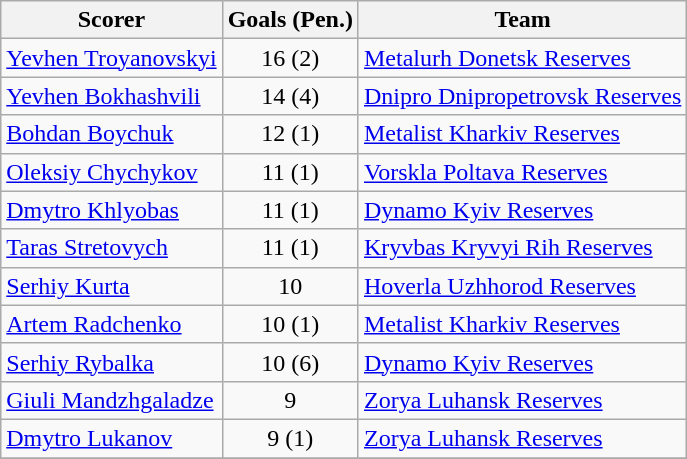<table class="wikitable">
<tr>
<th>Scorer</th>
<th>Goals (Pen.)</th>
<th>Team</th>
</tr>
<tr>
<td> <a href='#'>Yevhen Troyanovskyi</a></td>
<td align=center>16 (2)</td>
<td><a href='#'>Metalurh Donetsk Reserves</a></td>
</tr>
<tr>
<td> <a href='#'>Yevhen Bokhashvili</a></td>
<td align=center>14 (4)</td>
<td><a href='#'>Dnipro Dnipropetrovsk Reserves</a></td>
</tr>
<tr>
<td> <a href='#'>Bohdan Boychuk</a></td>
<td align=center>12 (1)</td>
<td><a href='#'>Metalist Kharkiv Reserves</a></td>
</tr>
<tr>
<td> <a href='#'>Oleksiy Chychykov</a></td>
<td align=center>11 (1)</td>
<td><a href='#'>Vorskla Poltava Reserves</a></td>
</tr>
<tr>
<td> <a href='#'>Dmytro Khlyobas</a></td>
<td align=center>11 (1)</td>
<td><a href='#'>Dynamo Kyiv Reserves</a></td>
</tr>
<tr>
<td> <a href='#'>Taras Stretovych</a></td>
<td align=center>11 (1)</td>
<td><a href='#'>Kryvbas Kryvyi Rih Reserves</a></td>
</tr>
<tr>
<td> <a href='#'>Serhiy Kurta</a></td>
<td align=center>10</td>
<td><a href='#'>Hoverla Uzhhorod Reserves</a></td>
</tr>
<tr>
<td> <a href='#'>Artem Radchenko</a></td>
<td align=center>10 (1)</td>
<td><a href='#'>Metalist Kharkiv Reserves</a></td>
</tr>
<tr>
<td> <a href='#'>Serhiy Rybalka</a></td>
<td align=center>10 (6)</td>
<td><a href='#'>Dynamo Kyiv Reserves</a></td>
</tr>
<tr>
<td> <a href='#'>Giuli Mandzhgaladze</a></td>
<td align=center>9</td>
<td><a href='#'>Zorya Luhansk Reserves</a></td>
</tr>
<tr>
<td> <a href='#'>Dmytro Lukanov</a></td>
<td align=center>9 (1)</td>
<td><a href='#'>Zorya Luhansk Reserves</a></td>
</tr>
<tr>
</tr>
</table>
